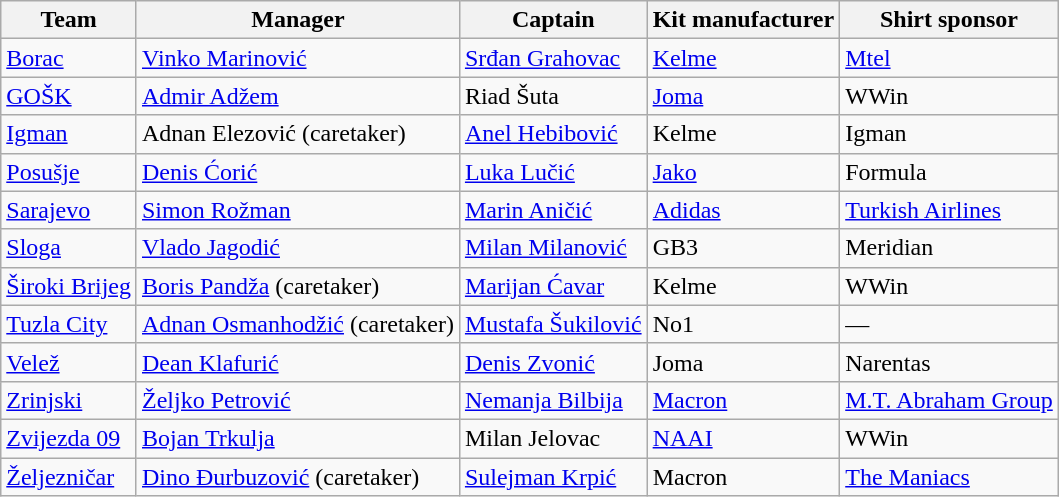<table class="wikitable sortable" style="text-align:left; margin-top:0.2em">
<tr>
<th>Team</th>
<th>Manager</th>
<th>Captain</th>
<th>Kit manufacturer</th>
<th>Shirt sponsor</th>
</tr>
<tr>
<td><a href='#'>Borac</a></td>
<td> <a href='#'>Vinko Marinović</a></td>
<td> <a href='#'>Srđan Grahovac</a></td>
<td><a href='#'>Kelme</a></td>
<td><a href='#'>Mtel</a></td>
</tr>
<tr>
<td><a href='#'>GOŠK</a></td>
<td> <a href='#'>Admir Adžem</a></td>
<td> Riad Šuta</td>
<td><a href='#'>Joma</a></td>
<td>WWin</td>
</tr>
<tr>
<td><a href='#'>Igman</a></td>
<td> Adnan Elezović (caretaker)</td>
<td> <a href='#'>Anel Hebibović</a></td>
<td>Kelme</td>
<td>Igman</td>
</tr>
<tr>
<td><a href='#'>Posušje</a></td>
<td> <a href='#'>Denis Ćorić</a></td>
<td> <a href='#'>Luka Lučić</a></td>
<td><a href='#'>Jako</a></td>
<td>Formula</td>
</tr>
<tr>
<td><a href='#'>Sarajevo</a></td>
<td> <a href='#'>Simon Rožman</a></td>
<td> <a href='#'>Marin Aničić</a></td>
<td><a href='#'>Adidas</a></td>
<td><a href='#'>Turkish Airlines</a></td>
</tr>
<tr>
<td><a href='#'>Sloga</a></td>
<td> <a href='#'>Vlado Jagodić</a></td>
<td> <a href='#'>Milan Milanović</a></td>
<td>GB3</td>
<td>Meridian</td>
</tr>
<tr>
<td><a href='#'>Široki Brijeg</a></td>
<td> <a href='#'>Boris Pandža</a> (caretaker)</td>
<td> <a href='#'>Marijan Ćavar</a></td>
<td>Kelme</td>
<td>WWin</td>
</tr>
<tr>
<td><a href='#'>Tuzla City</a></td>
<td> <a href='#'>Adnan Osmanhodžić</a> (caretaker)</td>
<td> <a href='#'>Mustafa Šukilović</a></td>
<td>No1</td>
<td>—</td>
</tr>
<tr>
<td><a href='#'>Velež</a></td>
<td> <a href='#'>Dean Klafurić</a></td>
<td> <a href='#'>Denis Zvonić</a></td>
<td>Joma</td>
<td>Narentas</td>
</tr>
<tr>
<td><a href='#'>Zrinjski</a></td>
<td> <a href='#'>Željko Petrović</a></td>
<td> <a href='#'>Nemanja Bilbija</a></td>
<td><a href='#'>Macron</a></td>
<td><a href='#'>M.T. Abraham Group</a></td>
</tr>
<tr>
<td><a href='#'>Zvijezda 09</a></td>
<td> <a href='#'>Bojan Trkulja</a></td>
<td> Milan Jelovac</td>
<td><a href='#'>NAAI</a></td>
<td>WWin</td>
</tr>
<tr>
<td><a href='#'>Željezničar</a></td>
<td> <a href='#'>Dino Đurbuzović</a> (caretaker)</td>
<td> <a href='#'>Sulejman Krpić</a></td>
<td>Macron</td>
<td><a href='#'>The Maniacs</a></td>
</tr>
</table>
